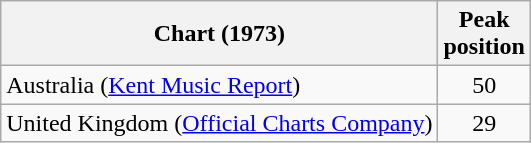<table class="wikitable">
<tr>
<th>Chart (1973)</th>
<th>Peak<br> position</th>
</tr>
<tr>
<td>Australia (<a href='#'>Kent Music Report</a>)</td>
<td align="center">50</td>
</tr>
<tr>
<td>United Kingdom (<a href='#'>Official Charts Company</a>)</td>
<td align="center">29</td>
</tr>
</table>
